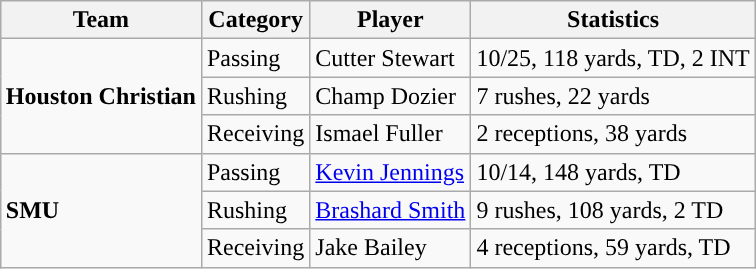<table class="wikitable" style="float: right;">
<tr>
<th>Team</th>
<th>Category</th>
<th>Player</th>
<th>Statistics</th>
</tr>
<tr>
<td rowspan=3><strong>Houston Christian</strong></td>
<td>Passing</td>
<td>Cutter Stewart</td>
<td>10/25, 118 yards, TD, 2 INT</td>
</tr>
<tr>
<td>Rushing</td>
<td>Champ Dozier</td>
<td>7 rushes, 22 yards</td>
</tr>
<tr>
<td>Receiving</td>
<td>Ismael Fuller</td>
<td>2 receptions, 38 yards</td>
</tr>
<tr>
<td rowspan=3><strong>SMU</strong></td>
<td>Passing</td>
<td><a href='#'>Kevin Jennings</a></td>
<td>10/14, 148 yards, TD</td>
</tr>
<tr>
<td>Rushing</td>
<td><a href='#'>Brashard Smith</a></td>
<td>9 rushes, 108 yards, 2 TD</td>
</tr>
<tr>
<td>Receiving</td>
<td>Jake Bailey</td>
<td>4 receptions, 59 yards, TD</td>
</tr>
</table>
